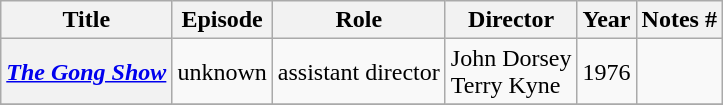<table class="wikitable plainrowheaders sortable">
<tr>
<th scope="col">Title</th>
<th scope="col">Episode</th>
<th scope="col">Role</th>
<th scope="col">Director</th>
<th scope="col">Year</th>
<th scope="col" class="unsortable">Notes #</th>
</tr>
<tr>
<th scope="row"><em><a href='#'>The Gong Show</a></em></th>
<td>unknown</td>
<td>assistant director</td>
<td>John Dorsey<br>Terry Kyne</td>
<td>1976</td>
<td></td>
</tr>
<tr>
</tr>
</table>
